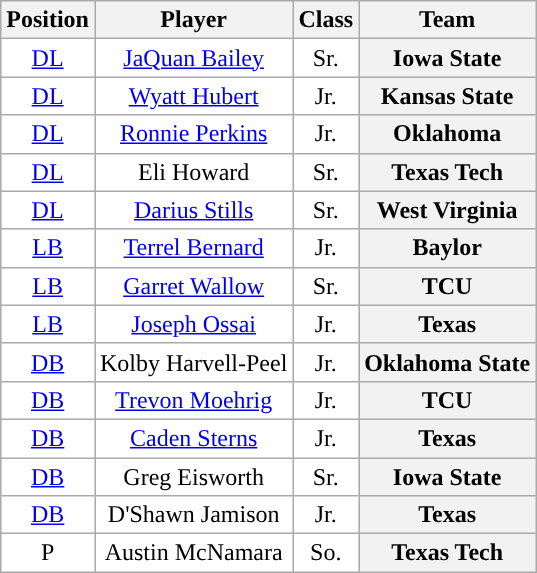<table class="wikitable sortable" border="1">
<tr>
<th>Position</th>
<th>Player</th>
<th>Class</th>
<th>Team</th>
</tr>
<tr>
<td style="text-align:center; background:white"><a href='#'>DL</a></td>
<td style="text-align:center; background:white"><a href='#'>JaQuan Bailey</a></td>
<td style="text-align:center; background:white">Sr.</td>
<th>Iowa State</th>
</tr>
<tr>
<td style="text-align:center; background:white"><a href='#'>DL</a></td>
<td style="text-align:center; background:white"><a href='#'>Wyatt Hubert</a></td>
<td style="text-align:center; background:white">Jr.</td>
<th>Kansas State</th>
</tr>
<tr>
<td style="text-align:center; background:white"><a href='#'>DL</a></td>
<td style="text-align:center; background:white"><a href='#'>Ronnie Perkins</a></td>
<td style="text-align:center; background:white">Jr.</td>
<th>Oklahoma</th>
</tr>
<tr>
<td style="text-align:center; background:white"><a href='#'>DL</a></td>
<td style="text-align:center; background:white">Eli Howard</td>
<td style="text-align:center; background:white">Sr.</td>
<th>Texas Tech</th>
</tr>
<tr>
<td style="text-align:center; background:white"><a href='#'>DL</a></td>
<td style="text-align:center; background:white"><a href='#'>Darius Stills</a></td>
<td style="text-align:center; background:white">Sr.</td>
<th>West Virginia</th>
</tr>
<tr>
<td style="text-align:center; background:white"><a href='#'>LB</a></td>
<td style="text-align:center; background:white"><a href='#'>Terrel Bernard</a></td>
<td style="text-align:center; background:white">Jr.</td>
<th>Baylor</th>
</tr>
<tr>
<td style="text-align:center; background:white"><a href='#'>LB</a></td>
<td style="text-align:center; background:white"><a href='#'>Garret Wallow</a></td>
<td style="text-align:center; background:white">Sr.</td>
<th>TCU</th>
</tr>
<tr>
<td style="text-align:center; background:white"><a href='#'>LB</a></td>
<td style="text-align:center; background:white"><a href='#'>Joseph Ossai</a></td>
<td style="text-align:center; background:white">Jr.</td>
<th>Texas</th>
</tr>
<tr>
<td style="text-align:center; background:white"><a href='#'>DB</a></td>
<td style="text-align:center; background:white">Kolby Harvell-Peel</td>
<td style="text-align:center; background:white">Jr.</td>
<th>Oklahoma State</th>
</tr>
<tr>
<td style="text-align:center; background:white"><a href='#'>DB</a></td>
<td style="text-align:center; background:white"><a href='#'>Trevon Moehrig</a></td>
<td style="text-align:center; background:white">Jr.</td>
<th>TCU</th>
</tr>
<tr>
<td style="text-align:center; background:white"><a href='#'>DB</a></td>
<td style="text-align:center; background:white"><a href='#'>Caden Sterns</a></td>
<td style="text-align:center; background:white">Jr.</td>
<th>Texas</th>
</tr>
<tr>
<td style="text-align:center; background:white"><a href='#'>DB</a></td>
<td style="text-align:center; background:white">Greg Eisworth</td>
<td style="text-align:center; background:white">Sr.</td>
<th>Iowa State</th>
</tr>
<tr>
<td style="text-align:center; background:white"><a href='#'>DB</a></td>
<td style="text-align:center; background:white">D'Shawn Jamison</td>
<td style="text-align:center; background:white">Jr.</td>
<th>Texas</th>
</tr>
<tr>
<td style="text-align:center; background:white">P</td>
<td style="text-align:center; background:white">Austin McNamara</td>
<td style="text-align:center; background:white">So.</td>
<th>Texas Tech</th>
</tr>
</table>
